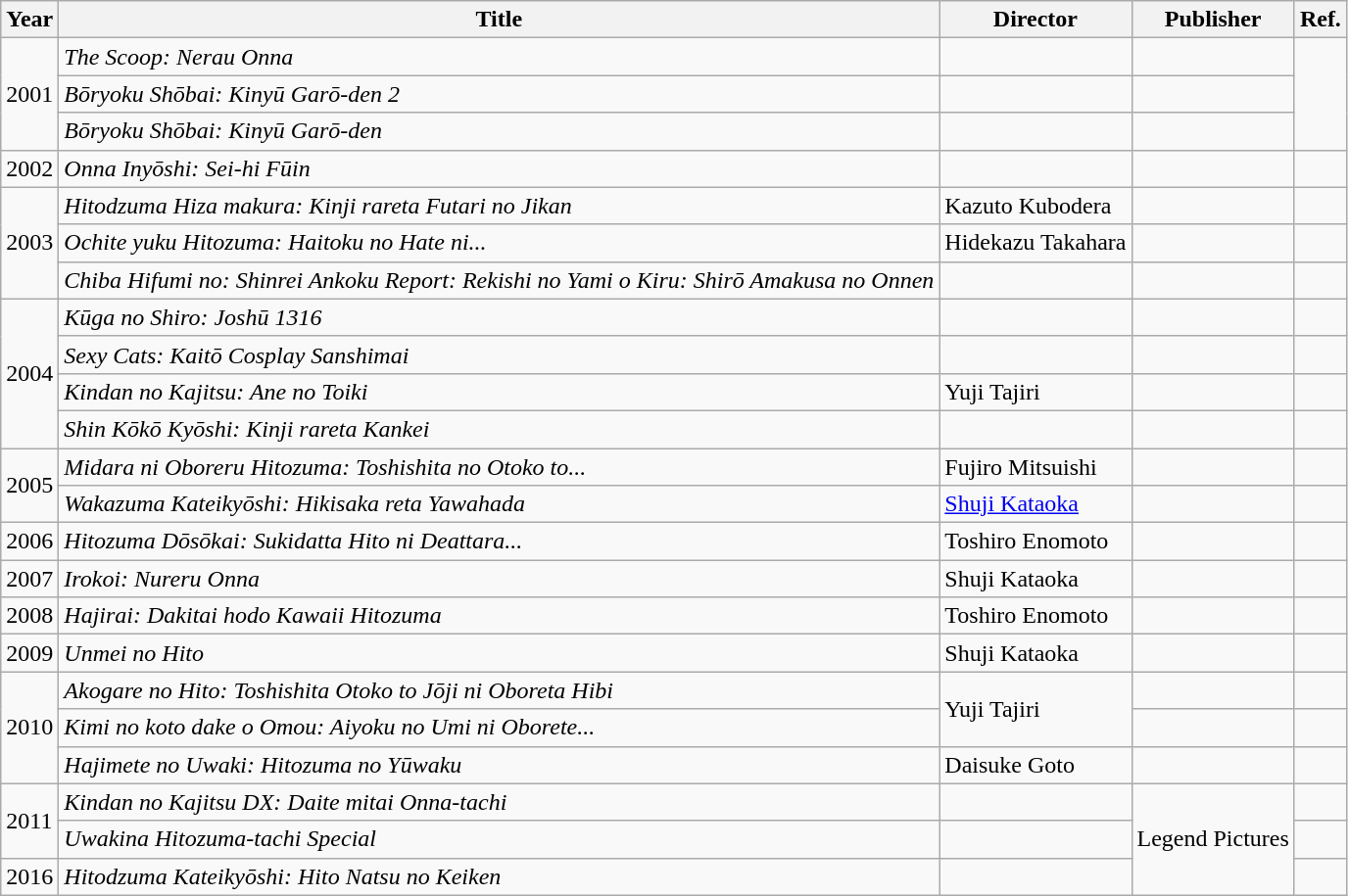<table class="wikitable">
<tr>
<th>Year</th>
<th>Title</th>
<th>Director</th>
<th>Publisher</th>
<th>Ref.</th>
</tr>
<tr>
<td rowspan="3">2001</td>
<td><em>The Scoop: Nerau Onna</em></td>
<td></td>
<td></td>
<td rowspan="3"></td>
</tr>
<tr>
<td><em>Bōryoku Shōbai: Kinyū Garō-den 2</em></td>
<td></td>
<td></td>
</tr>
<tr>
<td><em>Bōryoku Shōbai: Kinyū Garō-den</em></td>
<td></td>
<td></td>
</tr>
<tr>
<td>2002</td>
<td><em>Onna Inyōshi: Sei-hi Fūin</em></td>
<td></td>
<td></td>
<td></td>
</tr>
<tr>
<td rowspan="3">2003</td>
<td><em>Hitodzuma Hiza makura: Kinji rareta Futari no Jikan</em></td>
<td>Kazuto Kubodera</td>
<td></td>
<td></td>
</tr>
<tr>
<td><em>Ochite yuku Hitozuma: Haitoku no Hate ni...</em></td>
<td>Hidekazu Takahara</td>
<td></td>
<td></td>
</tr>
<tr>
<td><em>Chiba Hifumi no: Shinrei Ankoku Report: Rekishi no Yami o Kiru: Shirō Amakusa no Onnen</em></td>
<td></td>
<td></td>
<td></td>
</tr>
<tr>
<td rowspan="4">2004</td>
<td><em>Kūga no Shiro: Joshū 1316</em></td>
<td></td>
<td></td>
<td></td>
</tr>
<tr>
<td><em>Sexy Cats: Kaitō Cosplay Sanshimai</em></td>
<td></td>
<td></td>
<td></td>
</tr>
<tr>
<td><em>Kindan no Kajitsu: Ane no Toiki</em></td>
<td>Yuji Tajiri</td>
<td></td>
<td></td>
</tr>
<tr>
<td><em>Shin Kōkō Kyōshi: Kinji rareta Kankei</em></td>
<td></td>
<td></td>
<td></td>
</tr>
<tr>
<td rowspan="2">2005</td>
<td><em>Midara ni Oboreru Hitozuma: Toshishita no Otoko to...</em></td>
<td>Fujiro Mitsuishi</td>
<td></td>
<td></td>
</tr>
<tr>
<td><em>Wakazuma Kateikyōshi: Hikisaka reta Yawahada</em></td>
<td><a href='#'>Shuji Kataoka</a></td>
<td></td>
<td></td>
</tr>
<tr>
<td>2006</td>
<td><em>Hitozuma Dōsōkai: Sukidatta Hito ni Deattara...</em></td>
<td>Toshiro Enomoto</td>
<td></td>
<td></td>
</tr>
<tr>
<td>2007</td>
<td><em>Irokoi: Nureru Onna</em></td>
<td>Shuji Kataoka</td>
<td></td>
<td></td>
</tr>
<tr>
<td>2008</td>
<td><em>Hajirai: Dakitai hodo Kawaii Hitozuma</em></td>
<td>Toshiro Enomoto</td>
<td></td>
<td></td>
</tr>
<tr>
<td>2009</td>
<td><em>Unmei no Hito</em></td>
<td>Shuji Kataoka</td>
<td></td>
<td></td>
</tr>
<tr>
<td rowspan="3">2010</td>
<td><em>Akogare no Hito: Toshishita Otoko to Jōji ni Oboreta Hibi</em></td>
<td rowspan="2">Yuji Tajiri</td>
<td></td>
<td></td>
</tr>
<tr>
<td><em>Kimi no koto dake o Omou: Aiyoku no Umi ni Oborete...</em></td>
<td></td>
<td></td>
</tr>
<tr>
<td><em>Hajimete no Uwaki: Hitozuma no Yūwaku</em></td>
<td>Daisuke Goto</td>
<td></td>
<td></td>
</tr>
<tr>
<td rowspan="2">2011</td>
<td><em>Kindan no Kajitsu DX: Daite mitai Onna-tachi</em></td>
<td></td>
<td rowspan="3">Legend Pictures</td>
<td></td>
</tr>
<tr>
<td><em>Uwakina Hitozuma-tachi Special</em></td>
<td></td>
<td></td>
</tr>
<tr>
<td>2016</td>
<td><em>Hitodzuma Kateikyōshi: Hito Natsu no Keiken</em></td>
<td></td>
<td></td>
</tr>
</table>
